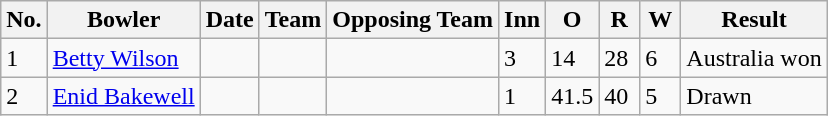<table class="wikitable sortable">
<tr>
<th>No.</th>
<th>Bowler</th>
<th>Date</th>
<th>Team</th>
<th>Opposing Team</th>
<th scope="col" style="width:20px;">Inn</th>
<th scope="col" style="width:20px;">O</th>
<th scope="col" style="width:20px;">R</th>
<th scope="col" style="width:20px;">W</th>
<th>Result</th>
</tr>
<tr>
<td>1</td>
<td><a href='#'>Betty Wilson</a></td>
<td></td>
<td></td>
<td></td>
<td>3</td>
<td>14</td>
<td>28</td>
<td>6</td>
<td>Australia won</td>
</tr>
<tr>
<td>2</td>
<td><a href='#'>Enid Bakewell</a></td>
<td></td>
<td></td>
<td></td>
<td>1</td>
<td>41.5</td>
<td>40</td>
<td>5</td>
<td>Drawn</td>
</tr>
</table>
